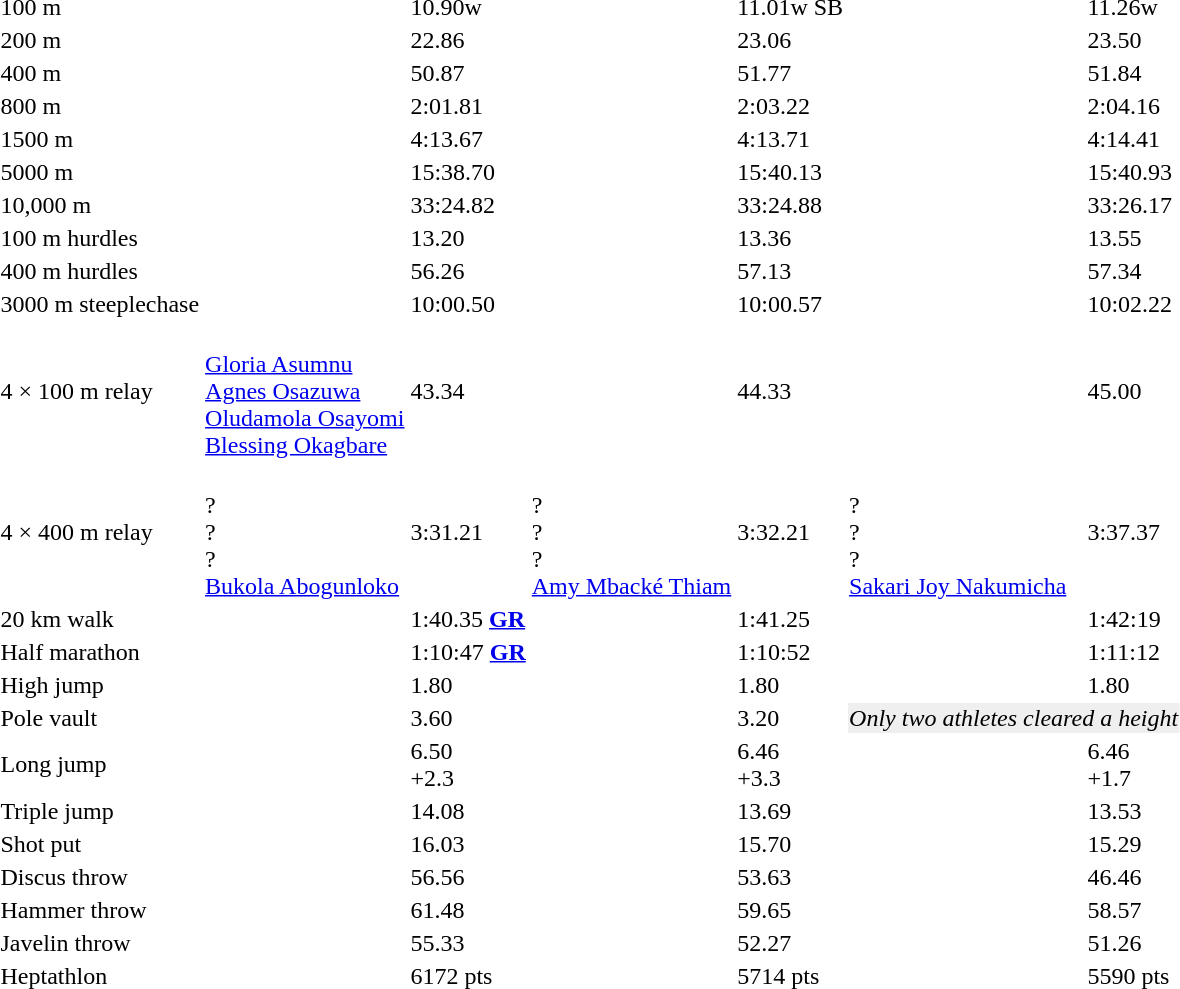<table>
<tr>
<td>100 m<br></td>
<td></td>
<td>10.90w</td>
<td></td>
<td>11.01w SB</td>
<td></td>
<td>11.26w</td>
</tr>
<tr>
<td>200 m<br></td>
<td></td>
<td>22.86</td>
<td></td>
<td>23.06</td>
<td></td>
<td>23.50</td>
</tr>
<tr>
<td>400 m<br></td>
<td></td>
<td>50.87</td>
<td></td>
<td>51.77</td>
<td></td>
<td>51.84</td>
</tr>
<tr>
<td>800 m<br></td>
<td></td>
<td>2:01.81</td>
<td></td>
<td>2:03.22</td>
<td></td>
<td>2:04.16</td>
</tr>
<tr>
<td>1500 m<br></td>
<td></td>
<td>4:13.67</td>
<td></td>
<td>4:13.71</td>
<td></td>
<td>4:14.41</td>
</tr>
<tr>
<td>5000 m<br></td>
<td></td>
<td>15:38.70</td>
<td></td>
<td>15:40.13</td>
<td></td>
<td>15:40.93</td>
</tr>
<tr>
<td>10,000 m<br></td>
<td></td>
<td>33:24.82</td>
<td></td>
<td>33:24.88</td>
<td></td>
<td>33:26.17</td>
</tr>
<tr>
<td>100 m hurdles<br></td>
<td></td>
<td>13.20</td>
<td></td>
<td>13.36</td>
<td></td>
<td>13.55</td>
</tr>
<tr>
<td>400 m hurdles<br></td>
<td></td>
<td>56.26</td>
<td></td>
<td>57.13</td>
<td></td>
<td>57.34</td>
</tr>
<tr>
<td>3000 m steeplechase<br></td>
<td></td>
<td>10:00.50</td>
<td></td>
<td>10:00.57</td>
<td></td>
<td>10:02.22</td>
</tr>
<tr>
<td>4 × 100 m relay<br></td>
<td><br><a href='#'>Gloria Asumnu</a><br><a href='#'>Agnes Osazuwa</a><br><a href='#'>Oludamola Osayomi</a><br><a href='#'>Blessing Okagbare</a></td>
<td>43.34</td>
<td></td>
<td>44.33</td>
<td></td>
<td>45.00</td>
</tr>
<tr>
<td>4 × 400 m relay<br></td>
<td><br>?<br>?<br>?<br><a href='#'>Bukola Abogunloko</a></td>
<td>3:31.21</td>
<td><br>?<br>?<br>?<br><a href='#'>Amy Mbacké Thiam</a></td>
<td>3:32.21</td>
<td><br>?<br>?<br>?<br><a href='#'>Sakari Joy Nakumicha</a></td>
<td>3:37.37</td>
</tr>
<tr>
<td>20 km walk<br></td>
<td></td>
<td>1:40.35 <strong><a href='#'>GR</a></strong></td>
<td></td>
<td>1:41.25</td>
<td></td>
<td>1:42:19</td>
</tr>
<tr>
<td>Half marathon<br></td>
<td></td>
<td>1:10:47 <strong><a href='#'>GR</a></strong></td>
<td></td>
<td>1:10:52</td>
<td></td>
<td>1:11:12</td>
</tr>
<tr>
<td>High jump<br></td>
<td></td>
<td>1.80</td>
<td></td>
<td>1.80</td>
<td></td>
<td>1.80</td>
</tr>
<tr>
<td>Pole vault<br></td>
<td></td>
<td>3.60</td>
<td></td>
<td>3.20</td>
<td colspan = "2" align = "center" bgcolor="#efefef"><em>Only two athletes cleared a height</em></td>
</tr>
<tr>
<td>Long jump<br></td>
<td></td>
<td>6.50<br>+2.3</td>
<td></td>
<td>6.46<br>+3.3</td>
<td></td>
<td>6.46<br>+1.7</td>
</tr>
<tr>
<td>Triple jump<br></td>
<td></td>
<td>14.08</td>
<td></td>
<td>13.69</td>
<td></td>
<td>13.53</td>
</tr>
<tr>
<td>Shot put<br></td>
<td></td>
<td>16.03</td>
<td></td>
<td>15.70</td>
<td></td>
<td>15.29</td>
</tr>
<tr>
<td>Discus throw<br></td>
<td></td>
<td>56.56</td>
<td></td>
<td>53.63</td>
<td></td>
<td>46.46</td>
</tr>
<tr>
<td>Hammer throw<br></td>
<td></td>
<td>61.48</td>
<td></td>
<td>59.65</td>
<td></td>
<td>58.57</td>
</tr>
<tr>
<td>Javelin throw<br></td>
<td></td>
<td>55.33</td>
<td></td>
<td>52.27</td>
<td></td>
<td>51.26</td>
</tr>
<tr>
<td>Heptathlon<br></td>
<td></td>
<td>6172 pts</td>
<td></td>
<td>5714 pts</td>
<td></td>
<td>5590 pts</td>
</tr>
</table>
